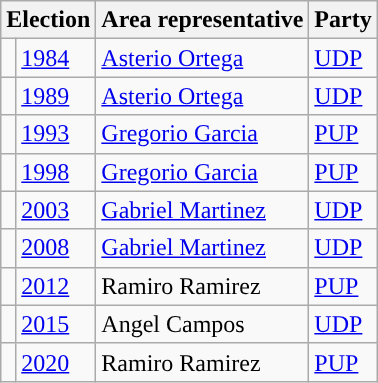<table class="wikitable">
<tr>
<th colspan="2">Election</th>
<th>Area representative</th>
<th>Party</th>
</tr>
<tr>
<td style="background-color: "></td>
<td><a href='#'>1984</a></td>
<td><a href='#'>Asterio Ortega</a></td>
<td><a href='#'>UDP</a></td>
</tr>
<tr>
<td style="background-color: "></td>
<td><a href='#'>1989</a></td>
<td><a href='#'>Asterio Ortega</a></td>
<td><a href='#'>UDP</a></td>
</tr>
<tr>
<td style="background-color: "></td>
<td><a href='#'>1993</a></td>
<td><a href='#'>Gregorio Garcia</a></td>
<td><a href='#'>PUP</a></td>
</tr>
<tr>
<td style="background-color: "></td>
<td><a href='#'>1998</a></td>
<td><a href='#'>Gregorio Garcia</a></td>
<td><a href='#'>PUP</a></td>
</tr>
<tr>
<td style="background-color: "></td>
<td><a href='#'>2003</a></td>
<td><a href='#'>Gabriel Martinez</a></td>
<td><a href='#'>UDP</a></td>
</tr>
<tr>
<td style="background-color: "></td>
<td><a href='#'>2008</a></td>
<td><a href='#'>Gabriel Martinez</a></td>
<td><a href='#'>UDP</a></td>
</tr>
<tr>
<td style="background-color: "></td>
<td><a href='#'>2012</a></td>
<td>Ramiro Ramirez</td>
<td><a href='#'>PUP</a></td>
</tr>
<tr>
<td style="background-color: "></td>
<td><a href='#'>2015</a></td>
<td>Angel Campos</td>
<td><a href='#'>UDP</a></td>
</tr>
<tr>
<td style="background-color: "></td>
<td><a href='#'>2020</a></td>
<td>Ramiro Ramirez</td>
<td><a href='#'>PUP</a></td>
</tr>
</table>
